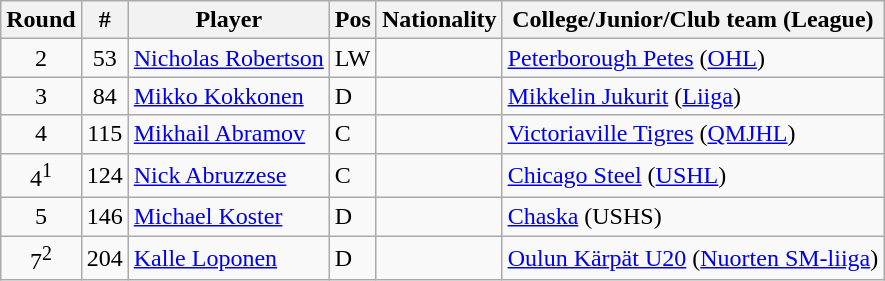<table class="wikitable">
<tr>
<th>Round</th>
<th>#</th>
<th>Player</th>
<th>Pos</th>
<th>Nationality</th>
<th>College/Junior/Club team (League)</th>
</tr>
<tr>
<td style="text-align:center;">2</td>
<td style="text-align:center;">53</td>
<td><a href='#'>Nicholas Robertson</a></td>
<td>LW</td>
<td></td>
<td><a href='#'>Peterborough Petes</a> (<a href='#'>OHL</a>)</td>
</tr>
<tr>
<td style="text-align:center;">3</td>
<td style="text-align:center;">84</td>
<td><a href='#'>Mikko Kokkonen</a></td>
<td>D</td>
<td></td>
<td><a href='#'>Mikkelin Jukurit</a> (<a href='#'>Liiga</a>)</td>
</tr>
<tr>
<td style="text-align:center;">4</td>
<td style="text-align:center;">115</td>
<td><a href='#'>Mikhail Abramov</a></td>
<td>C</td>
<td></td>
<td><a href='#'>Victoriaville Tigres</a> (<a href='#'>QMJHL</a>)</td>
</tr>
<tr>
<td style="text-align:center;">4<sup>1</sup></td>
<td style="text-align:center;">124</td>
<td><a href='#'>Nick Abruzzese</a></td>
<td>C</td>
<td></td>
<td><a href='#'>Chicago Steel</a> (<a href='#'>USHL</a>)</td>
</tr>
<tr>
<td style="text-align:center;">5</td>
<td style="text-align:center;">146</td>
<td><a href='#'>Michael Koster</a></td>
<td>D</td>
<td></td>
<td><a href='#'>Chaska</a> (USHS)</td>
</tr>
<tr>
<td style="text-align:center;">7<sup>2</sup></td>
<td style="text-align:center;">204</td>
<td><a href='#'>Kalle Loponen</a></td>
<td>D</td>
<td></td>
<td><a href='#'>Oulun Kärpät U20</a> (<a href='#'>Nuorten SM-liiga</a>)</td>
</tr>
</table>
